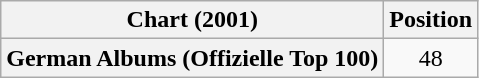<table class="wikitable plainrowheaders" style="text-align:center;">
<tr>
<th scope="col">Chart (2001)</th>
<th scope="col">Position</th>
</tr>
<tr>
<th scope="row">German Albums (Offizielle Top 100)</th>
<td>48</td>
</tr>
</table>
